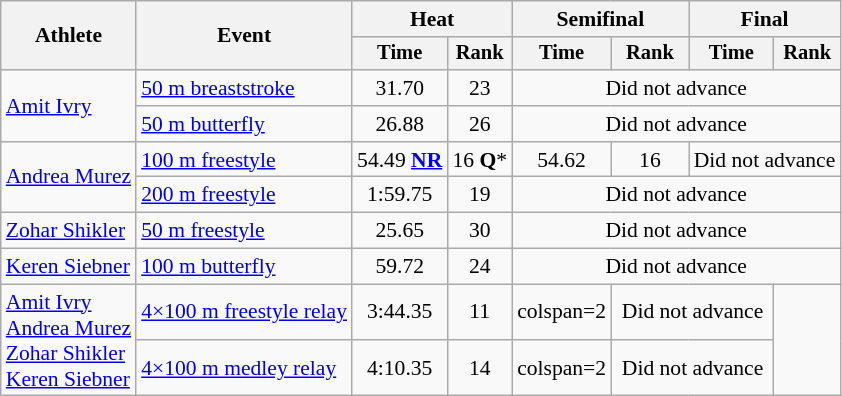<table class=wikitable style="font-size:90%">
<tr>
<th rowspan="2">Athlete</th>
<th rowspan="2">Event</th>
<th colspan="2">Heat</th>
<th colspan="2">Semifinal</th>
<th colspan="2">Final</th>
</tr>
<tr style="font-size:95%">
<th>Time</th>
<th>Rank</th>
<th>Time</th>
<th>Rank</th>
<th>Time</th>
<th>Rank</th>
</tr>
<tr align=center>
<td align=left rowspan=2><a href='#'>Amit Ivry</a></td>
<td align=left><a href='#'>50 m breaststroke</a></td>
<td>31.70</td>
<td>23</td>
<td colspan=4>Did not advance</td>
</tr>
<tr align=center>
<td align=left><a href='#'>50 m butterfly</a></td>
<td>26.88</td>
<td>26</td>
<td colspan=4>Did not advance</td>
</tr>
<tr align=center>
<td align=left rowspan=2><a href='#'>Andrea Murez</a></td>
<td align=left><a href='#'>100 m freestyle</a></td>
<td>54.49 <strong><a href='#'>NR</a></strong></td>
<td>16 <strong>Q</strong>*</td>
<td>54.62</td>
<td>16</td>
<td colspan=2>Did not advance</td>
</tr>
<tr align=center>
<td align=left><a href='#'>200 m freestyle</a></td>
<td>1:59.75</td>
<td>19</td>
<td colspan=4>Did not advance</td>
</tr>
<tr align=center>
<td align=left><a href='#'>Zohar Shikler</a></td>
<td align=left><a href='#'>50 m freestyle</a></td>
<td>25.65</td>
<td>30</td>
<td colspan=4>Did not advance</td>
</tr>
<tr align=center>
<td align=left><a href='#'>Keren Siebner</a></td>
<td align=left><a href='#'>100 m butterfly</a></td>
<td>59.72</td>
<td>24</td>
<td colspan=4>Did not advance</td>
</tr>
<tr align=center>
<td align=left rowspan=2><a href='#'>Amit Ivry</a><br><a href='#'>Andrea Murez</a><br><a href='#'>Zohar Shikler</a><br><a href='#'>Keren Siebner</a></td>
<td align=left><a href='#'>4×100 m freestyle relay</a></td>
<td>3:44.35</td>
<td>11</td>
<td>colspan=2 </td>
<td colspan=2>Did not advance</td>
</tr>
<tr align=center>
<td align=left><a href='#'>4×100 m medley relay</a></td>
<td>4:10.35</td>
<td>14</td>
<td>colspan=2 </td>
<td colspan=2>Did not advance</td>
</tr>
</table>
